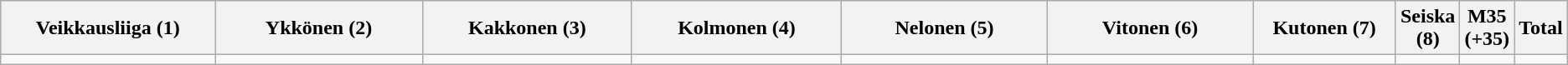<table class="wikitable">
<tr>
<th width="15%">Veikkausliiga (1)</th>
<th width="15%">Ykkönen (2)</th>
<th width="15%">Kakkonen (3)</th>
<th width="15%">Kolmonen (4)</th>
<th width="15%">Nelonen (5)</th>
<th width="15%">Vitonen (6)</th>
<th width="15%">Kutonen (7)</th>
<th width="15%">Seiska (8)</th>
<th width="15%">M35 (+35)</th>
<th width="15%">Total</th>
</tr>
<tr>
<td></td>
<td></td>
<td></td>
<td></td>
<td></td>
<td></td>
<td></td>
<td></td>
<td></td>
<td></td>
</tr>
</table>
